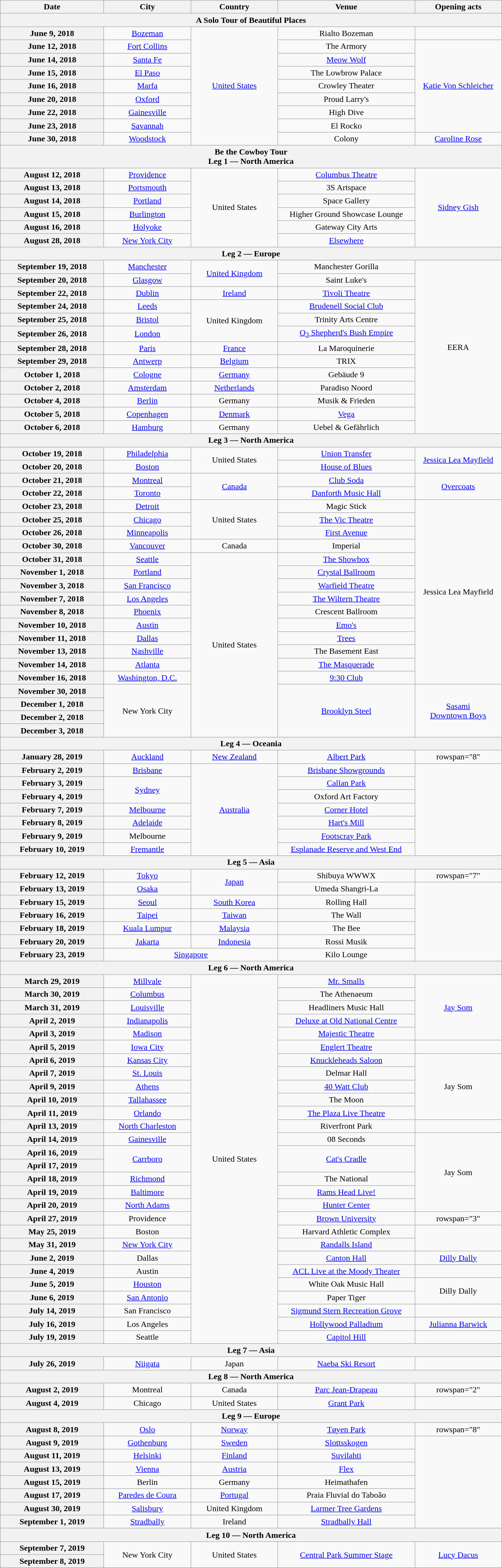<table class="wikitable plainrowheaders" style="text-align:center;">
<tr>
<th scope="col" style="width:12em;">Date</th>
<th scope="col" style="width:10em;">City</th>
<th scope="col" style="width:10em;">Country</th>
<th scope="col" style="width:16em;">Venue</th>
<th scope="col" style="width:10em;">Opening acts</th>
</tr>
<tr>
<th colspan="5">A Solo Tour of Beautiful Places</th>
</tr>
<tr>
<th scope="row" style="text-align:center;">June 9, 2018</th>
<td><a href='#'>Bozeman</a></td>
<td rowspan="9"><a href='#'>United States</a></td>
<td>Rialto Bozeman</td>
<td></td>
</tr>
<tr>
<th scope="row" style="text-align:center;">June 12, 2018</th>
<td><a href='#'>Fort Collins</a></td>
<td>The Armory</td>
<td rowspan="7"><a href='#'>Katie Von Schleicher</a></td>
</tr>
<tr>
<th scope="row" style="text-align:center;">June 14, 2018</th>
<td><a href='#'>Santa Fe</a></td>
<td><a href='#'>Meow Wolf</a></td>
</tr>
<tr>
<th scope="row" style="text-align:center;">June 15, 2018</th>
<td><a href='#'>El Paso</a></td>
<td>The Lowbrow Palace</td>
</tr>
<tr>
<th scope="row" style="text-align:center;">June 16, 2018</th>
<td><a href='#'>Marfa</a></td>
<td>Crowley Theater</td>
</tr>
<tr>
<th scope="row" style="text-align:center;">June 20, 2018</th>
<td><a href='#'>Oxford</a></td>
<td>Proud Larry's</td>
</tr>
<tr>
<th scope="row" style="text-align:center;">June 22, 2018</th>
<td><a href='#'>Gainesville</a></td>
<td>High Dive</td>
</tr>
<tr>
<th scope="row" style="text-align:center;">June 23, 2018</th>
<td><a href='#'>Savannah</a></td>
<td>El Rocko</td>
</tr>
<tr>
<th scope="row" style="text-align:center;">June 30, 2018</th>
<td><a href='#'>Woodstock</a></td>
<td>Colony</td>
<td><a href='#'>Caroline Rose</a></td>
</tr>
<tr>
<th colspan="5">Be the Cowboy Tour<br>Leg 1 — North America</th>
</tr>
<tr>
<th scope="row" style="text-align:center;">August 12, 2018</th>
<td><a href='#'>Providence</a></td>
<td rowspan="6">United States</td>
<td><a href='#'>Columbus Theatre</a></td>
<td rowspan="6"><a href='#'>Sidney Gish</a></td>
</tr>
<tr>
<th scope="row" style="text-align:center;">August 13, 2018</th>
<td><a href='#'>Portsmouth</a></td>
<td>3S Artspace</td>
</tr>
<tr>
<th scope="row" style="text-align:center;">August 14, 2018</th>
<td><a href='#'>Portland</a></td>
<td>Space Gallery</td>
</tr>
<tr>
<th scope="row" style="text-align:center;">August 15, 2018</th>
<td><a href='#'>Burlington</a></td>
<td>Higher Ground Showcase Lounge</td>
</tr>
<tr>
<th scope="row" style="text-align:center;">August 16, 2018</th>
<td><a href='#'>Holyoke</a></td>
<td>Gateway City Arts</td>
</tr>
<tr>
<th scope="row" style="text-align:center;">August 28, 2018</th>
<td><a href='#'>New York City</a></td>
<td><a href='#'>Elsewhere</a></td>
</tr>
<tr>
<th colspan="5">Leg 2 — Europe</th>
</tr>
<tr>
<th scope="row" style="text-align:center;">September 19, 2018</th>
<td><a href='#'>Manchester</a></td>
<td rowspan="2"><a href='#'>United Kingdom</a></td>
<td>Manchester Gorilla</td>
<td rowspan="13">EERA</td>
</tr>
<tr>
<th scope="row" style="text-align:center;">September 20, 2018</th>
<td><a href='#'>Glasgow</a></td>
<td>Saint Luke's</td>
</tr>
<tr>
<th scope="row" style="text-align:center;">September 22, 2018</th>
<td><a href='#'>Dublin</a></td>
<td><a href='#'>Ireland</a></td>
<td><a href='#'>Tivoli Theatre</a></td>
</tr>
<tr>
<th scope="row" style="text-align:center;">September 24, 2018</th>
<td><a href='#'>Leeds</a></td>
<td rowspan="3">United Kingdom</td>
<td><a href='#'>Brudenell Social Club</a></td>
</tr>
<tr>
<th scope="row" style="text-align:center;">September 25, 2018</th>
<td><a href='#'>Bristol</a></td>
<td>Trinity Arts Centre</td>
</tr>
<tr>
<th scope="row" style="text-align:center;">September 26, 2018</th>
<td><a href='#'>London</a></td>
<td><a href='#'>O<sub>2</sub> Shepherd's Bush Empire</a></td>
</tr>
<tr>
<th scope="row" style="text-align:center;">September 28, 2018</th>
<td><a href='#'>Paris</a></td>
<td><a href='#'>France</a></td>
<td>La Maroquinerie</td>
</tr>
<tr>
<th scope="row" style="text-align:center;">September 29, 2018</th>
<td><a href='#'>Antwerp</a></td>
<td><a href='#'>Belgium</a></td>
<td>TRIX</td>
</tr>
<tr>
<th scope="row" style="text-align:center;">October 1, 2018</th>
<td><a href='#'>Cologne</a></td>
<td><a href='#'>Germany</a></td>
<td>Gebäude 9</td>
</tr>
<tr>
<th scope="row" style="text-align:center;">October 2, 2018</th>
<td><a href='#'>Amsterdam</a></td>
<td><a href='#'>Netherlands</a></td>
<td>Paradiso Noord</td>
</tr>
<tr>
<th scope="row" style="text-align:center;">October 4, 2018</th>
<td><a href='#'>Berlin</a></td>
<td>Germany</td>
<td>Musik & Frieden</td>
</tr>
<tr>
<th scope="row" style="text-align:center;">October 5, 2018</th>
<td><a href='#'>Copenhagen</a></td>
<td><a href='#'>Denmark</a></td>
<td><a href='#'>Vega</a></td>
</tr>
<tr>
<th scope="row" style="text-align:center;">October 6, 2018</th>
<td><a href='#'>Hamburg</a></td>
<td>Germany</td>
<td>Uebel & Gefährlich</td>
</tr>
<tr>
<th colspan="5">Leg 3 — North America</th>
</tr>
<tr>
<th scope="row" style="text-align:center;">October 19, 2018</th>
<td><a href='#'>Philadelphia</a></td>
<td rowspan="2">United States</td>
<td><a href='#'>Union Transfer</a></td>
<td rowspan="2"><a href='#'>Jessica Lea Mayfield</a></td>
</tr>
<tr>
<th scope="row" style="text-align:center;">October 20, 2018</th>
<td><a href='#'>Boston</a></td>
<td><a href='#'>House of Blues</a></td>
</tr>
<tr>
<th scope="row" style="text-align:center;">October 21, 2018</th>
<td><a href='#'>Montreal</a></td>
<td rowspan="2"><a href='#'>Canada</a></td>
<td><a href='#'>Club Soda</a></td>
<td rowspan="2"><a href='#'>Overcoats</a></td>
</tr>
<tr>
<th scope="row" style="text-align:center;">October 22, 2018</th>
<td><a href='#'>Toronto</a></td>
<td><a href='#'>Danforth Music Hall</a></td>
</tr>
<tr>
<th scope="row" style="text-align:center;">October 23, 2018</th>
<td><a href='#'>Detroit</a></td>
<td rowspan="3">United States</td>
<td>Magic Stick</td>
<td rowspan="14">Jessica Lea Mayfield</td>
</tr>
<tr>
<th scope="row" style="text-align:center;">October 25, 2018</th>
<td><a href='#'>Chicago</a></td>
<td><a href='#'>The Vic Theatre</a></td>
</tr>
<tr>
<th scope="row" style="text-align:center;">October 26, 2018</th>
<td><a href='#'>Minneapolis</a></td>
<td><a href='#'>First Avenue</a></td>
</tr>
<tr>
<th scope="row" style="text-align:center;">October 30, 2018</th>
<td><a href='#'>Vancouver</a></td>
<td>Canada</td>
<td>Imperial</td>
</tr>
<tr>
<th scope="row" style="text-align:center;">October 31, 2018</th>
<td><a href='#'>Seattle</a></td>
<td rowspan="14">United States</td>
<td><a href='#'>The Showbox</a></td>
</tr>
<tr>
<th scope="row" style="text-align:center;">November 1, 2018</th>
<td><a href='#'>Portland</a></td>
<td><a href='#'>Crystal Ballroom</a></td>
</tr>
<tr>
<th scope="row" style="text-align:center;">November 3, 2018</th>
<td><a href='#'>San Francisco</a></td>
<td><a href='#'>Warfield Theatre</a></td>
</tr>
<tr>
<th scope="row" style="text-align:center;">November 7, 2018</th>
<td><a href='#'>Los Angeles</a></td>
<td><a href='#'>The Wiltern Theatre</a></td>
</tr>
<tr>
<th scope="row" style="text-align:center;">November 8, 2018</th>
<td><a href='#'>Phoenix</a></td>
<td>Crescent Ballroom</td>
</tr>
<tr>
<th scope="row" style="text-align:center;">November 10, 2018</th>
<td><a href='#'>Austin</a></td>
<td><a href='#'>Emo's</a></td>
</tr>
<tr>
<th scope="row" style="text-align:center;">November 11, 2018</th>
<td><a href='#'>Dallas</a></td>
<td><a href='#'>Trees</a></td>
</tr>
<tr>
<th scope="row" style="text-align:center;">November 13, 2018</th>
<td><a href='#'>Nashville</a></td>
<td>The Basement East</td>
</tr>
<tr>
<th scope="row" style="text-align:center;">November 14, 2018</th>
<td><a href='#'>Atlanta</a></td>
<td><a href='#'>The Masquerade</a></td>
</tr>
<tr>
<th scope="row" style="text-align:center;">November 16, 2018</th>
<td><a href='#'>Washington, D.C.</a></td>
<td><a href='#'>9:30 Club</a></td>
</tr>
<tr>
<th scope="row" style="text-align:center;">November 30, 2018</th>
<td rowspan="4">New York City</td>
<td rowspan="4"><a href='#'>Brooklyn Steel</a></td>
<td rowspan="4"><a href='#'>Sasami</a><br><a href='#'>Downtown Boys</a></td>
</tr>
<tr>
<th scope="row" style="text-align:center;">December 1, 2018</th>
</tr>
<tr>
<th scope="row" style="text-align:center;">December 2, 2018</th>
</tr>
<tr>
<th scope="row" style="text-align:center;">December 3, 2018</th>
</tr>
<tr>
<th colspan="5">Leg 4 — Oceania</th>
</tr>
<tr>
<th scope="row" style="text-align:center;">January 28, 2019</th>
<td><a href='#'>Auckland</a></td>
<td><a href='#'>New Zealand</a></td>
<td><a href='#'>Albert Park</a></td>
<td>rowspan="8" </td>
</tr>
<tr>
<th scope="row" style="text-align:center;">February 2, 2019</th>
<td><a href='#'>Brisbane</a></td>
<td rowspan="7"><a href='#'>Australia</a></td>
<td><a href='#'>Brisbane Showgrounds</a></td>
</tr>
<tr>
<th scope="row" style="text-align:center;">February 3, 2019</th>
<td rowspan="2"><a href='#'>Sydney</a></td>
<td><a href='#'>Callan Park</a></td>
</tr>
<tr>
<th scope="row" style="text-align:center;">February 4, 2019</th>
<td>Oxford Art Factory</td>
</tr>
<tr>
<th scope="row" style="text-align:center;">February 7, 2019</th>
<td><a href='#'>Melbourne</a></td>
<td><a href='#'>Corner Hotel</a></td>
</tr>
<tr>
<th scope="row" style="text-align:center;">February 8, 2019</th>
<td><a href='#'>Adelaide</a></td>
<td><a href='#'>Hart's Mill</a></td>
</tr>
<tr>
<th scope="row" style="text-align:center;">February 9, 2019</th>
<td>Melbourne</td>
<td><a href='#'>Footscray Park</a></td>
</tr>
<tr>
<th scope="row" style="text-align:center;">February 10, 2019</th>
<td><a href='#'>Fremantle</a></td>
<td><a href='#'>Esplanade Reserve and West End</a></td>
</tr>
<tr>
<th colspan="5">Leg 5 — Asia</th>
</tr>
<tr>
<th scope="row" style="text-align:center;">February 12, 2019</th>
<td><a href='#'>Tokyo</a></td>
<td rowspan="2"><a href='#'>Japan</a></td>
<td>Shibuya WWWX</td>
<td>rowspan="7" </td>
</tr>
<tr>
<th scope="row" style="text-align:center;">February 13, 2019</th>
<td><a href='#'>Osaka</a></td>
<td>Umeda Shangri-La</td>
</tr>
<tr>
<th scope="row" style="text-align:center;">February 15, 2019</th>
<td><a href='#'>Seoul</a></td>
<td><a href='#'>South Korea</a></td>
<td>Rolling Hall</td>
</tr>
<tr>
<th scope="row" style="text-align:center;">February 16, 2019</th>
<td><a href='#'>Taipei</a></td>
<td><a href='#'>Taiwan</a></td>
<td>The Wall</td>
</tr>
<tr>
<th scope="row" style="text-align:center;">February 18, 2019</th>
<td><a href='#'>Kuala Lumpur</a></td>
<td><a href='#'>Malaysia</a></td>
<td>The Bee</td>
</tr>
<tr>
<th scope="row" style="text-align:center;">February 20, 2019</th>
<td><a href='#'>Jakarta</a></td>
<td><a href='#'>Indonesia</a></td>
<td>Rossi Musik</td>
</tr>
<tr>
<th scope="row" style="text-align:center;">February 23, 2019</th>
<td colspan="2"><a href='#'>Singapore</a></td>
<td>Kilo Lounge</td>
</tr>
<tr>
<th colspan="5">Leg 6 — North America</th>
</tr>
<tr>
<th scope="row" style="text-align:center;">March 29, 2019</th>
<td><a href='#'>Millvale</a></td>
<td rowspan="28">United States</td>
<td><a href='#'>Mr. Smalls</a></td>
<td rowspan="5"><a href='#'>Jay Som</a></td>
</tr>
<tr>
<th scope="row" style="text-align:center;">March 30, 2019</th>
<td><a href='#'>Columbus</a></td>
<td>The Athenaeum</td>
</tr>
<tr>
<th scope="row" style="text-align:center;">March 31, 2019</th>
<td><a href='#'>Louisville</a></td>
<td>Headliners Music Hall</td>
</tr>
<tr>
<th scope="row" style="text-align:center;">April 2, 2019</th>
<td><a href='#'>Indianapolis</a></td>
<td><a href='#'>Deluxe at Old National Centre</a></td>
</tr>
<tr>
<th scope="row" style="text-align:center;">April 3, 2019</th>
<td><a href='#'>Madison</a></td>
<td><a href='#'>Majestic Theatre</a></td>
</tr>
<tr>
<th scope="row" style="text-align:center;">April 5, 2019</th>
<td><a href='#'>Iowa City</a></td>
<td><a href='#'>Englert Theatre</a></td>
<td></td>
</tr>
<tr>
<th scope="row" style="text-align:center;">April 6, 2019</th>
<td><a href='#'>Kansas City</a></td>
<td><a href='#'>Knuckleheads Saloon</a></td>
<td rowspan="5">Jay Som</td>
</tr>
<tr>
<th scope="row" style="text-align:center;">April 7, 2019</th>
<td><a href='#'>St. Louis</a></td>
<td>Delmar Hall</td>
</tr>
<tr>
<th scope="row" style="text-align:center;">April 9, 2019</th>
<td><a href='#'>Athens</a></td>
<td><a href='#'>40 Watt Club</a></td>
</tr>
<tr>
<th scope="row" style="text-align:center;">April 10, 2019</th>
<td><a href='#'>Tallahassee</a></td>
<td>The Moon</td>
</tr>
<tr>
<th scope="row" style="text-align:center;">April 11, 2019</th>
<td><a href='#'>Orlando</a></td>
<td><a href='#'>The Plaza Live Theatre</a></td>
</tr>
<tr>
<th scope="row" style="text-align:center;">April 13, 2019</th>
<td><a href='#'>North Charleston</a></td>
<td>Riverfront Park</td>
<td></td>
</tr>
<tr>
<th scope="row" style="text-align:center;">April 14, 2019</th>
<td><a href='#'>Gainesville</a></td>
<td>08 Seconds</td>
<td rowspan="6">Jay Som</td>
</tr>
<tr>
<th scope="row" style="text-align:center;">April 16, 2019</th>
<td rowspan="2"><a href='#'>Carrboro</a></td>
<td rowspan="2"><a href='#'>Cat's Cradle</a></td>
</tr>
<tr>
<th scope="row" style="text-align:center;">April 17, 2019</th>
</tr>
<tr>
<th scope="row" style="text-align:center;">April 18, 2019</th>
<td><a href='#'>Richmond</a></td>
<td>The National</td>
</tr>
<tr>
<th scope="row" style="text-align:center;">April 19, 2019</th>
<td><a href='#'>Baltimore</a></td>
<td><a href='#'>Rams Head Live!</a></td>
</tr>
<tr>
<th scope="row" style="text-align:center;">April 20, 2019</th>
<td><a href='#'>North Adams</a></td>
<td><a href='#'>Hunter Center</a></td>
</tr>
<tr>
<th scope="row" style="text-align:center;">April 27, 2019</th>
<td>Providence</td>
<td><a href='#'>Brown University</a></td>
<td>rowspan="3" </td>
</tr>
<tr>
<th scope="row" style="text-align:center;">May 25, 2019</th>
<td>Boston</td>
<td>Harvard Athletic Complex</td>
</tr>
<tr>
<th scope="row" style="text-align:center;">May 31, 2019</th>
<td><a href='#'>New York City</a></td>
<td><a href='#'>Randalls Island</a></td>
</tr>
<tr>
<th scope="row" style="text-align:center;">June 2, 2019</th>
<td>Dallas</td>
<td><a href='#'>Canton Hall</a></td>
<td><a href='#'>Dilly Dally</a></td>
</tr>
<tr>
<th scope="row" style="text-align:center;">June 4, 2019</th>
<td>Austin</td>
<td><a href='#'>ACL Live at the Moody Theater</a></td>
<td></td>
</tr>
<tr>
<th scope="row" style="text-align:center;">June 5, 2019</th>
<td><a href='#'>Houston</a></td>
<td>White Oak Music Hall</td>
<td rowspan="2">Dilly Dally</td>
</tr>
<tr>
<th scope="row" style="text-align:center;">June 6, 2019</th>
<td><a href='#'>San Antonio</a></td>
<td>Paper Tiger</td>
</tr>
<tr>
<th scope="row" style="text-align:center;">July 14, 2019</th>
<td>San Francisco</td>
<td><a href='#'>Sigmund Stern Recreation Grove</a></td>
<td></td>
</tr>
<tr>
<th scope="row" style="text-align:center;">July 16, 2019</th>
<td>Los Angeles</td>
<td><a href='#'>Hollywood Palladium</a></td>
<td><a href='#'>Julianna Barwick</a></td>
</tr>
<tr>
<th scope="row" style="text-align:center;">July 19, 2019</th>
<td>Seattle</td>
<td><a href='#'>Capitol Hill</a></td>
<td></td>
</tr>
<tr>
<th colspan="5">Leg 7 — Asia</th>
</tr>
<tr>
<th scope="row" style="text-align:center;">July 26, 2019</th>
<td><a href='#'>Niigata</a></td>
<td>Japan</td>
<td><a href='#'>Naeba Ski Resort</a></td>
<td></td>
</tr>
<tr>
<th colspan="5">Leg 8 — North America</th>
</tr>
<tr>
<th scope="row" style="text-align:center;">August 2, 2019</th>
<td>Montreal</td>
<td>Canada</td>
<td><a href='#'>Parc Jean-Drapeau</a></td>
<td>rowspan="2" </td>
</tr>
<tr>
<th scope="row" style="text-align:center;">August 4, 2019</th>
<td>Chicago</td>
<td>United States</td>
<td><a href='#'>Grant Park</a></td>
</tr>
<tr>
<th colspan="5">Leg 9 — Europe</th>
</tr>
<tr>
<th scope="row" style="text-align:center;">August 8, 2019</th>
<td><a href='#'>Oslo</a></td>
<td><a href='#'>Norway</a></td>
<td><a href='#'>Tøyen Park</a></td>
<td>rowspan="8" </td>
</tr>
<tr>
<th scope="row" style="text-align:center;">August 9, 2019</th>
<td><a href='#'>Gothenburg</a></td>
<td><a href='#'>Sweden</a></td>
<td><a href='#'>Slottsskogen</a></td>
</tr>
<tr>
<th scope="row" style="text-align:center;">August 11, 2019</th>
<td><a href='#'>Helsinki</a></td>
<td><a href='#'>Finland</a></td>
<td><a href='#'>Suvilahti</a></td>
</tr>
<tr>
<th scope="row" style="text-align:center;">August 13, 2019</th>
<td><a href='#'>Vienna</a></td>
<td><a href='#'>Austria</a></td>
<td><a href='#'>Flex</a></td>
</tr>
<tr>
<th scope="row" style="text-align:center;">August 15, 2019</th>
<td>Berlin</td>
<td>Germany</td>
<td>Heimathafen</td>
</tr>
<tr>
<th scope="row" style="text-align:center;">August 17, 2019</th>
<td><a href='#'>Paredes de Coura</a></td>
<td><a href='#'>Portugal</a></td>
<td>Praia Fluvial do Taboão</td>
</tr>
<tr>
<th scope="row" style="text-align:center;">August 30, 2019</th>
<td><a href='#'>Salisbury</a></td>
<td>United Kingdom</td>
<td><a href='#'>Larmer Tree Gardens</a></td>
</tr>
<tr>
<th scope="row" style="text-align:center;">September 1, 2019</th>
<td><a href='#'>Stradbally</a></td>
<td>Ireland</td>
<td><a href='#'>Stradbally Hall</a></td>
</tr>
<tr>
<th colspan="5">Leg 10 — North America</th>
</tr>
<tr>
<th scope="row" style="text-align:center;">September 7, 2019</th>
<td rowspan="2">New York City</td>
<td rowspan="2">United States</td>
<td rowspan="2"><a href='#'>Central Park Summer Stage</a></td>
<td rowspan="2"><a href='#'>Lucy Dacus</a></td>
</tr>
<tr>
<th scope="row" style="text-align:center;">September 8, 2019</th>
</tr>
</table>
